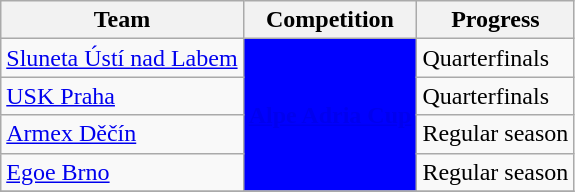<table class="wikitable sortable">
<tr>
<th>Team</th>
<th>Competition</th>
<th>Progress</th>
</tr>
<tr>
<td><a href='#'>Sluneta Ústí nad Labem</a></td>
<td rowspan="4" style="background-color:blue;color:#D0D3D4;text-align:center"><strong><a href='#'><span>Alpe Adria Cup</span></a></strong></td>
<td>Quarterfinals</td>
</tr>
<tr>
<td><a href='#'>USK Praha</a></td>
<td>Quarterfinals</td>
</tr>
<tr>
<td><a href='#'>Armex Děčín</a></td>
<td>Regular season</td>
</tr>
<tr>
<td><a href='#'>Egoe Brno</a></td>
<td>Regular season</td>
</tr>
<tr>
</tr>
</table>
